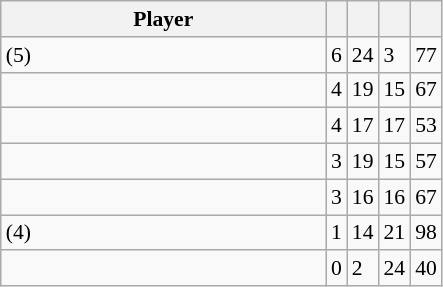<table class="wikitable" style=font-size:90%>
<tr>
<th>Player</th>
<th></th>
<th></th>
<th></th>
<th></th>
</tr>
<tr>
<td width="210"><strong></strong> (5)</td>
<td>6</td>
<td>24</td>
<td>3</td>
<td>77</td>
</tr>
<tr>
<td><strong></strong></td>
<td>4</td>
<td>19</td>
<td>15</td>
<td>67</td>
</tr>
<tr>
<td></td>
<td>4</td>
<td>17</td>
<td>17</td>
<td>53</td>
</tr>
<tr>
<td></td>
<td>3</td>
<td>19</td>
<td>15</td>
<td>57</td>
</tr>
<tr>
<td></td>
<td>3</td>
<td>16</td>
<td>16</td>
<td>67</td>
</tr>
<tr>
<td> (4)</td>
<td>1</td>
<td>14</td>
<td>21</td>
<td>98</td>
</tr>
<tr>
<td></td>
<td>0</td>
<td>2</td>
<td>24</td>
<td>40</td>
</tr>
</table>
